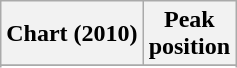<table class="wikitable plainrowheaders">
<tr>
<th>Chart (2010)</th>
<th>Peak<br>position</th>
</tr>
<tr>
</tr>
<tr>
</tr>
<tr>
</tr>
<tr>
</tr>
</table>
